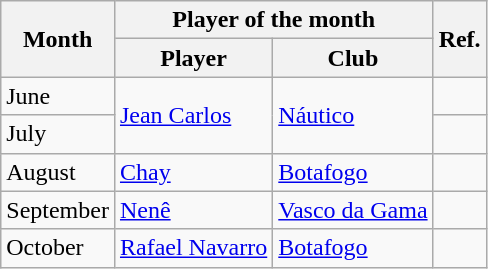<table class="wikitable">
<tr>
<th rowspan="2">Month</th>
<th colspan="2">Player of the month</th>
<th rowspan="2">Ref.</th>
</tr>
<tr>
<th>Player</th>
<th>Club</th>
</tr>
<tr>
<td>June</td>
<td rowspan=2> <a href='#'>Jean Carlos</a></td>
<td rowspan=2><a href='#'>Náutico</a></td>
<td></td>
</tr>
<tr>
<td>July</td>
<td></td>
</tr>
<tr>
<td>August</td>
<td> <a href='#'>Chay</a></td>
<td><a href='#'>Botafogo</a></td>
<td></td>
</tr>
<tr>
<td>September</td>
<td> <a href='#'>Nenê</a></td>
<td><a href='#'>Vasco da Gama</a></td>
<td></td>
</tr>
<tr>
<td>October</td>
<td> <a href='#'>Rafael Navarro</a></td>
<td><a href='#'>Botafogo</a></td>
<td></td>
</tr>
</table>
